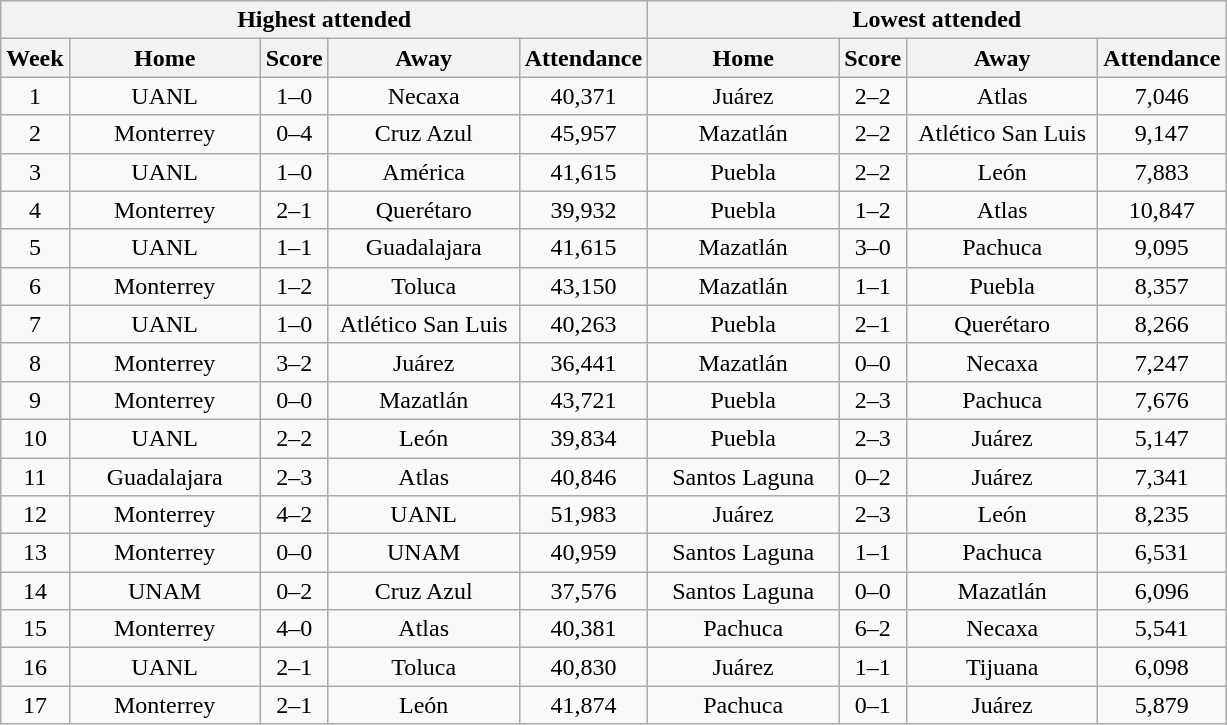<table class="wikitable" style="text-align:center">
<tr>
<th colspan=5>Highest attended</th>
<th colspan=4>Lowest attended</th>
</tr>
<tr>
<th>Week</th>
<th class="unsortable" width=120>Home</th>
<th>Score</th>
<th class="unsortable" width=120>Away</th>
<th>Attendance</th>
<th class="unsortable" width=120>Home</th>
<th>Score</th>
<th class="unsortable" width=120>Away</th>
<th>Attendance</th>
</tr>
<tr>
<td>1</td>
<td>UANL</td>
<td>1–0</td>
<td>Necaxa</td>
<td>40,371</td>
<td>Juárez</td>
<td>2–2</td>
<td>Atlas</td>
<td>7,046</td>
</tr>
<tr>
<td>2</td>
<td>Monterrey</td>
<td>0–4</td>
<td>Cruz Azul</td>
<td>45,957</td>
<td>Mazatlán</td>
<td>2–2</td>
<td>Atlético San Luis</td>
<td>9,147</td>
</tr>
<tr>
<td>3</td>
<td>UANL</td>
<td>1–0</td>
<td>América</td>
<td>41,615</td>
<td>Puebla</td>
<td>2–2</td>
<td>León</td>
<td>7,883</td>
</tr>
<tr>
<td>4</td>
<td>Monterrey</td>
<td>2–1</td>
<td>Querétaro</td>
<td>39,932</td>
<td>Puebla</td>
<td>1–2</td>
<td>Atlas</td>
<td>10,847</td>
</tr>
<tr>
<td>5</td>
<td>UANL</td>
<td>1–1</td>
<td>Guadalajara</td>
<td>41,615</td>
<td>Mazatlán</td>
<td>3–0</td>
<td>Pachuca</td>
<td>9,095</td>
</tr>
<tr>
<td>6</td>
<td>Monterrey</td>
<td>1–2</td>
<td>Toluca</td>
<td>43,150</td>
<td>Mazatlán</td>
<td>1–1</td>
<td>Puebla</td>
<td>8,357</td>
</tr>
<tr>
<td>7</td>
<td>UANL</td>
<td>1–0</td>
<td>Atlético San Luis</td>
<td>40,263</td>
<td>Puebla</td>
<td>2–1</td>
<td>Querétaro</td>
<td>8,266</td>
</tr>
<tr>
<td>8</td>
<td>Monterrey</td>
<td>3–2</td>
<td>Juárez</td>
<td>36,441</td>
<td>Mazatlán</td>
<td>0–0</td>
<td>Necaxa</td>
<td>7,247</td>
</tr>
<tr>
<td>9</td>
<td>Monterrey</td>
<td>0–0</td>
<td>Mazatlán</td>
<td>43,721</td>
<td>Puebla</td>
<td>2–3</td>
<td>Pachuca</td>
<td>7,676</td>
</tr>
<tr>
<td>10</td>
<td>UANL</td>
<td>2–2</td>
<td>León</td>
<td>39,834</td>
<td>Puebla</td>
<td>2–3</td>
<td>Juárez</td>
<td>5,147</td>
</tr>
<tr>
<td>11</td>
<td>Guadalajara</td>
<td>2–3</td>
<td>Atlas</td>
<td>40,846</td>
<td>Santos Laguna</td>
<td>0–2</td>
<td>Juárez</td>
<td>7,341</td>
</tr>
<tr>
<td>12</td>
<td>Monterrey</td>
<td>4–2</td>
<td>UANL</td>
<td>51,983</td>
<td>Juárez</td>
<td>2–3</td>
<td>León</td>
<td>8,235</td>
</tr>
<tr>
<td>13</td>
<td>Monterrey</td>
<td>0–0</td>
<td>UNAM</td>
<td>40,959</td>
<td>Santos Laguna</td>
<td>1–1</td>
<td>Pachuca</td>
<td>6,531</td>
</tr>
<tr>
<td>14</td>
<td>UNAM</td>
<td>0–2</td>
<td>Cruz Azul</td>
<td>37,576</td>
<td>Santos Laguna</td>
<td>0–0</td>
<td>Mazatlán</td>
<td>6,096</td>
</tr>
<tr>
<td>15</td>
<td>Monterrey</td>
<td>4–0</td>
<td>Atlas</td>
<td>40,381</td>
<td>Pachuca</td>
<td>6–2</td>
<td>Necaxa</td>
<td>5,541</td>
</tr>
<tr>
<td>16</td>
<td>UANL</td>
<td>2–1</td>
<td>Toluca</td>
<td>40,830</td>
<td>Juárez</td>
<td>1–1</td>
<td>Tijuana</td>
<td>6,098</td>
</tr>
<tr>
<td>17</td>
<td>Monterrey</td>
<td>2–1</td>
<td>León</td>
<td>41,874</td>
<td>Pachuca</td>
<td>0–1</td>
<td>Juárez</td>
<td>5,879</td>
</tr>
</table>
